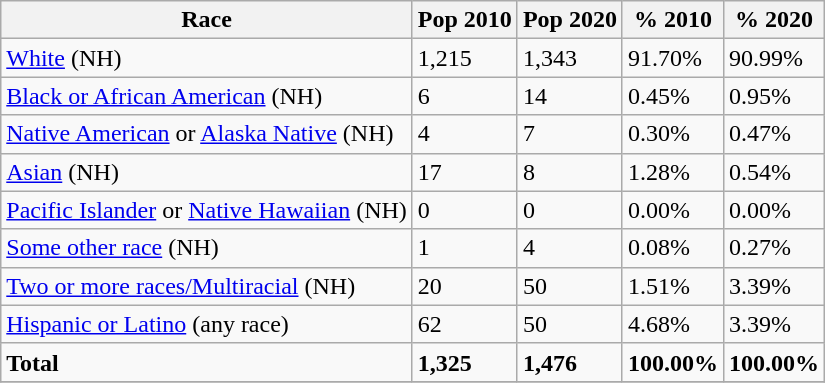<table class="wikitable">
<tr>
<th>Race</th>
<th>Pop 2010</th>
<th>Pop 2020</th>
<th>% 2010</th>
<th>% 2020</th>
</tr>
<tr>
<td><a href='#'>White</a> (NH)</td>
<td>1,215</td>
<td>1,343</td>
<td>91.70%</td>
<td>90.99%</td>
</tr>
<tr>
<td><a href='#'>Black or African American</a> (NH)</td>
<td>6</td>
<td>14</td>
<td>0.45%</td>
<td>0.95%</td>
</tr>
<tr>
<td><a href='#'>Native American</a> or <a href='#'>Alaska Native</a> (NH)</td>
<td>4</td>
<td>7</td>
<td>0.30%</td>
<td>0.47%</td>
</tr>
<tr>
<td><a href='#'>Asian</a> (NH)</td>
<td>17</td>
<td>8</td>
<td>1.28%</td>
<td>0.54%</td>
</tr>
<tr>
<td><a href='#'>Pacific Islander</a> or <a href='#'>Native Hawaiian</a> (NH)</td>
<td>0</td>
<td>0</td>
<td>0.00%</td>
<td>0.00%</td>
</tr>
<tr>
<td><a href='#'>Some other race</a> (NH)</td>
<td>1</td>
<td>4</td>
<td>0.08%</td>
<td>0.27%</td>
</tr>
<tr>
<td><a href='#'>Two or more races/Multiracial</a> (NH)</td>
<td>20</td>
<td>50</td>
<td>1.51%</td>
<td>3.39%</td>
</tr>
<tr>
<td><a href='#'>Hispanic or Latino</a> (any race)</td>
<td>62</td>
<td>50</td>
<td>4.68%</td>
<td>3.39%</td>
</tr>
<tr>
<td><strong>Total</strong></td>
<td><strong>1,325</strong></td>
<td><strong>1,476</strong></td>
<td><strong>100.00%</strong></td>
<td><strong>100.00%</strong></td>
</tr>
<tr>
</tr>
</table>
